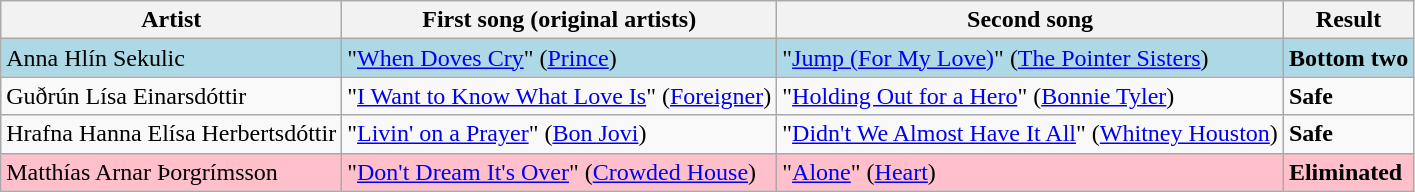<table class=wikitable>
<tr>
<th>Artist</th>
<th>First song (original artists)</th>
<th>Second song</th>
<th>Result</th>
</tr>
<tr style="background:lightblue;">
<td>Anna Hlín Sekulic</td>
<td>"<a href='#'>When Doves Cry</a>" (<a href='#'>Prince</a>)</td>
<td>"<a href='#'>Jump (For My Love)</a>" (<a href='#'>The Pointer Sisters</a>)</td>
<td><strong>Bottom two</strong></td>
</tr>
<tr>
<td>Guðrún Lísa Einarsdóttir</td>
<td>"<a href='#'>I Want to Know What Love Is</a>" (<a href='#'>Foreigner</a>)</td>
<td>"<a href='#'>Holding Out for a Hero</a>" (<a href='#'>Bonnie Tyler</a>)</td>
<td><strong>Safe</strong></td>
</tr>
<tr>
<td>Hrafna Hanna Elísa Herbertsdóttir</td>
<td>"<a href='#'>Livin' on a Prayer</a>" (<a href='#'>Bon Jovi</a>)</td>
<td>"<a href='#'>Didn't We Almost Have It All</a>" (<a href='#'>Whitney Houston</a>)</td>
<td><strong>Safe</strong></td>
</tr>
<tr style="background:pink;">
<td>Matthías Arnar Þorgrímsson</td>
<td>"<a href='#'>Don't Dream It's Over</a>" (<a href='#'>Crowded House</a>)</td>
<td>"<a href='#'>Alone</a>" (<a href='#'>Heart</a>)</td>
<td><strong>Eliminated</strong></td>
</tr>
</table>
